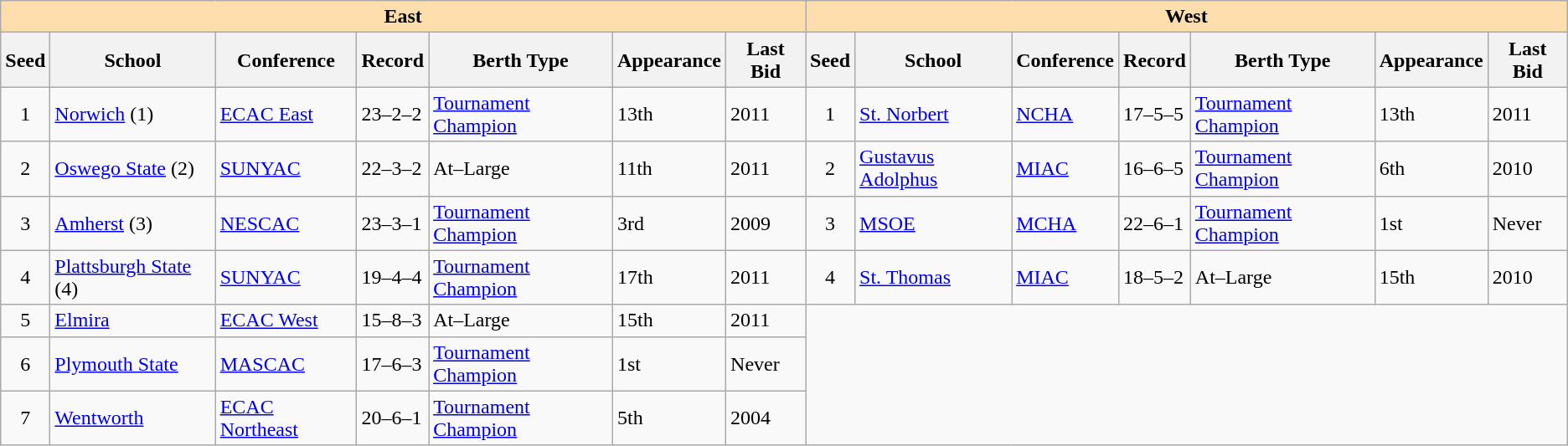<table class="wikitable">
<tr>
<th colspan="7" style="background:#ffdead;">East</th>
<th colspan="7" style="background:#ffdead;">West</th>
</tr>
<tr>
<th>Seed</th>
<th>School</th>
<th>Conference</th>
<th>Record</th>
<th>Berth Type</th>
<th>Appearance</th>
<th>Last Bid</th>
<th>Seed</th>
<th>School</th>
<th>Conference</th>
<th>Record</th>
<th>Berth Type</th>
<th>Appearance</th>
<th>Last Bid</th>
</tr>
<tr>
<td align=center>1</td>
<td><a href='#'>Norwich</a> (1)</td>
<td><a href='#'>ECAC East</a></td>
<td>23–2–2</td>
<td><a href='#'>Tournament Champion</a></td>
<td>13th</td>
<td>2011</td>
<td align=center>1</td>
<td><a href='#'>St. Norbert</a></td>
<td><a href='#'>NCHA</a></td>
<td>17–5–5</td>
<td><a href='#'>Tournament Champion</a></td>
<td>13th</td>
<td>2011</td>
</tr>
<tr>
<td align=center>2</td>
<td><a href='#'>Oswego State</a> (2)</td>
<td><a href='#'>SUNYAC</a></td>
<td>22–3–2</td>
<td>At–Large</td>
<td>11th</td>
<td>2011</td>
<td align=center>2</td>
<td><a href='#'>Gustavus Adolphus</a></td>
<td><a href='#'>MIAC</a></td>
<td>16–6–5</td>
<td><a href='#'>Tournament Champion</a></td>
<td>6th</td>
<td>2010</td>
</tr>
<tr>
<td align=center>3</td>
<td><a href='#'>Amherst</a> (3)</td>
<td><a href='#'>NESCAC</a></td>
<td>23–3–1</td>
<td><a href='#'>Tournament Champion</a></td>
<td>3rd</td>
<td>2009</td>
<td align=center>3</td>
<td><a href='#'>MSOE</a></td>
<td><a href='#'>MCHA</a></td>
<td>22–6–1</td>
<td><a href='#'>Tournament Champion</a></td>
<td>1st</td>
<td>Never</td>
</tr>
<tr>
<td align=center>4</td>
<td><a href='#'>Plattsburgh State</a> (4)</td>
<td><a href='#'>SUNYAC</a></td>
<td>19–4–4</td>
<td><a href='#'>Tournament Champion</a></td>
<td>17th</td>
<td>2011</td>
<td align=center>4</td>
<td><a href='#'>St. Thomas</a></td>
<td><a href='#'>MIAC</a></td>
<td>18–5–2</td>
<td>At–Large</td>
<td>15th</td>
<td>2010</td>
</tr>
<tr>
<td align=center>5</td>
<td><a href='#'>Elmira</a></td>
<td><a href='#'>ECAC West</a></td>
<td>15–8–3</td>
<td>At–Large</td>
<td>15th</td>
<td>2011</td>
</tr>
<tr>
<td align=center>6</td>
<td><a href='#'>Plymouth State</a></td>
<td><a href='#'>MASCAC</a></td>
<td>17–6–3</td>
<td><a href='#'>Tournament Champion</a></td>
<td>1st</td>
<td>Never</td>
</tr>
<tr>
<td align=center>7</td>
<td><a href='#'>Wentworth</a></td>
<td><a href='#'>ECAC Northeast</a></td>
<td>20–6–1</td>
<td><a href='#'>Tournament Champion</a></td>
<td>5th</td>
<td>2004</td>
</tr>
</table>
